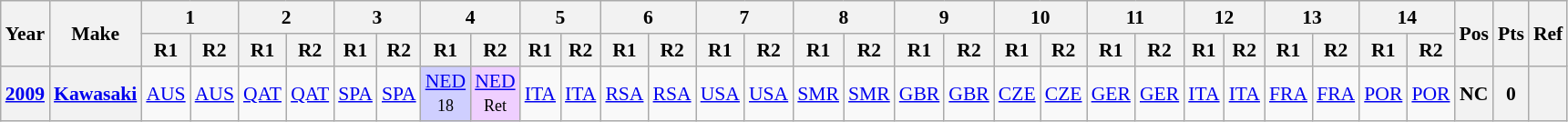<table class="wikitable" style="text-align:center; font-size:90%">
<tr>
<th valign="middle" rowspan=2>Year</th>
<th valign="middle" rowspan=2>Make</th>
<th colspan=2>1</th>
<th colspan=2>2</th>
<th colspan=2>3</th>
<th colspan=2>4</th>
<th colspan=2>5</th>
<th colspan=2>6</th>
<th colspan=2>7</th>
<th colspan=2>8</th>
<th colspan=2>9</th>
<th colspan=2>10</th>
<th colspan=2>11</th>
<th colspan=2>12</th>
<th colspan=2>13</th>
<th colspan=2>14</th>
<th rowspan=2>Pos</th>
<th rowspan=2>Pts</th>
<th rowspan=2>Ref</th>
</tr>
<tr>
<th>R1</th>
<th>R2</th>
<th>R1</th>
<th>R2</th>
<th>R1</th>
<th>R2</th>
<th>R1</th>
<th>R2</th>
<th>R1</th>
<th>R2</th>
<th>R1</th>
<th>R2</th>
<th>R1</th>
<th>R2</th>
<th>R1</th>
<th>R2</th>
<th>R1</th>
<th>R2</th>
<th>R1</th>
<th>R2</th>
<th>R1</th>
<th>R2</th>
<th>R1</th>
<th>R2</th>
<th>R1</th>
<th>R2</th>
<th>R1</th>
<th>R2</th>
</tr>
<tr>
<th><a href='#'>2009</a></th>
<th><a href='#'>Kawasaki</a></th>
<td><a href='#'>AUS</a> <br><small></small></td>
<td><a href='#'>AUS</a> <br><small></small></td>
<td><a href='#'>QAT</a> <br><small></small></td>
<td><a href='#'>QAT</a> <br><small></small></td>
<td><a href='#'>SPA</a> <br><small></small></td>
<td><a href='#'>SPA</a> <br><small></small></td>
<td style="background:#CFCFFF;"><a href='#'>NED</a><br><small>18</small></td>
<td style="background:#EFCFFF;"><a href='#'>NED</a> <br><small>Ret</small></td>
<td><a href='#'>ITA</a> <br><small></small></td>
<td><a href='#'>ITA</a> <br><small></small></td>
<td><a href='#'>RSA</a> <br><small></small></td>
<td><a href='#'>RSA</a> <br><small></small></td>
<td><a href='#'>USA</a> <br><small></small></td>
<td><a href='#'>USA</a> <br><small></small></td>
<td><a href='#'>SMR</a> <br><small></small></td>
<td><a href='#'>SMR</a> <br><small></small></td>
<td><a href='#'>GBR</a> <br><small></small></td>
<td><a href='#'>GBR</a> <br><small></small></td>
<td><a href='#'>CZE</a> <br><small></small></td>
<td><a href='#'>CZE</a> <br><small></small></td>
<td><a href='#'>GER</a> <br><small></small></td>
<td><a href='#'>GER</a> <br><small></small></td>
<td><a href='#'>ITA</a> <br><small></small></td>
<td><a href='#'>ITA</a> <br><small></small></td>
<td><a href='#'>FRA</a> <br><small></small></td>
<td><a href='#'>FRA</a> <br><small></small></td>
<td><a href='#'>POR</a> <br><small></small></td>
<td><a href='#'>POR</a> <br><small></small></td>
<th>NC</th>
<th>0</th>
<th></th>
</tr>
</table>
